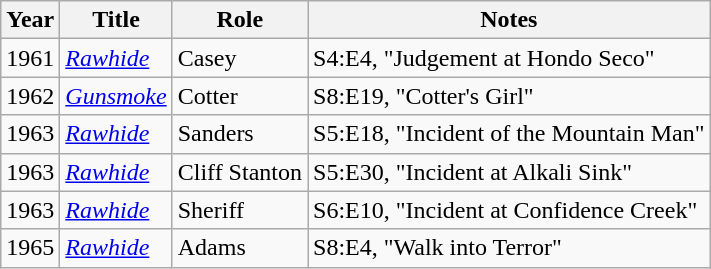<table class="wikitable">
<tr>
<th>Year</th>
<th>Title</th>
<th>Role</th>
<th>Notes</th>
</tr>
<tr>
<td>1961</td>
<td><em><a href='#'>Rawhide</a></em></td>
<td>Casey</td>
<td>S4:E4, "Judgement at Hondo Seco"</td>
</tr>
<tr>
<td>1962</td>
<td><em><a href='#'>Gunsmoke</a></em></td>
<td>Cotter</td>
<td>S8:E19, "Cotter's Girl"</td>
</tr>
<tr>
<td>1963</td>
<td><em><a href='#'>Rawhide</a></em></td>
<td>Sanders</td>
<td>S5:E18, "Incident of the Mountain Man"</td>
</tr>
<tr>
<td>1963</td>
<td><em><a href='#'>Rawhide</a></em></td>
<td>Cliff Stanton</td>
<td>S5:E30, "Incident at Alkali Sink"</td>
</tr>
<tr>
<td>1963</td>
<td><em><a href='#'>Rawhide</a></em></td>
<td>Sheriff</td>
<td>S6:E10, "Incident at Confidence Creek"</td>
</tr>
<tr>
<td>1965</td>
<td><em><a href='#'>Rawhide</a></em></td>
<td>Adams</td>
<td>S8:E4, "Walk into Terror"</td>
</tr>
</table>
